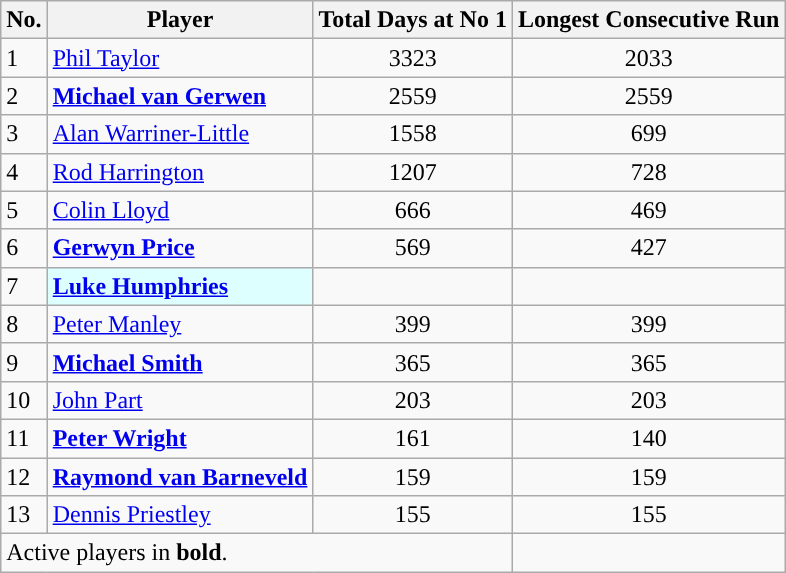<table class="wikitable sortable">
<tr>
<th scope="col">No.</th>
<th scope="col" style="width:500">Player</th>
<th scope="col" style="width:175">Total Days at No 1</th>
<th scope="col" style="width:175">Longest Consecutive Run</th>
</tr>
<tr>
<td>1</td>
<td style="text-align:left;"><a href='#'>Phil Taylor</a></td>
<td style="text-align:center">3323</td>
<td style="text-align:center">2033</td>
</tr>
<tr>
<td>2</td>
<td style="text-align:left"><strong><a href='#'>Michael van Gerwen</a></strong></td>
<td style="text-align:center">2559</td>
<td style="text-align:center">2559</td>
</tr>
<tr>
<td>3</td>
<td style="text-align:left"><a href='#'>Alan Warriner-Little</a></td>
<td style="text-align:center">1558</td>
<td style="text-align:center">699</td>
</tr>
<tr>
<td>4</td>
<td style="text-align:left"><a href='#'>Rod Harrington</a></td>
<td style="text-align:center">1207</td>
<td style="text-align:center">728</td>
</tr>
<tr>
<td>5</td>
<td style="text-align:left"><a href='#'>Colin Lloyd</a></td>
<td style="text-align:center">666</td>
<td style="text-align:center">469</td>
</tr>
<tr>
<td>6</td>
<td style="text-align:left"><strong><a href='#'>Gerwyn Price</a></strong></td>
<td style="text-align:center">569</td>
<td style="text-align:center">427</td>
</tr>
<tr>
<td>7</td>
<td style="text-align:left;  background-color: #DDFFFF"><strong><a href='#'>Luke Humphries</a></strong></td>
<td style="text-align:center"><strong></strong> </td>
<td style="text-align:center"><strong></strong></td>
</tr>
<tr>
<td>8</td>
<td style="text-align:left"><a href='#'>Peter Manley</a></td>
<td style="text-align:center">399</td>
<td style="text-align:center">399</td>
</tr>
<tr>
<td>9</td>
<td style="text-align:left"><strong><a href='#'>Michael Smith</a></strong></td>
<td style="text-align:center">365</td>
<td style="text-align:center">365</td>
</tr>
<tr>
<td>10</td>
<td style="text-align:left"><a href='#'>John Part</a></td>
<td style="text-align:center">203</td>
<td style="text-align:center">203</td>
</tr>
<tr>
<td>11</td>
<td style="text-align:left"><strong><a href='#'>Peter Wright</a></strong></td>
<td style="text-align:center">161</td>
<td style="text-align:center">140</td>
</tr>
<tr>
<td>12</td>
<td style="text-align:left"><strong><a href='#'>Raymond van Barneveld</a></strong></td>
<td style="text-align:center">159</td>
<td style="text-align:center">159</td>
</tr>
<tr>
<td>13</td>
<td style="text-align:left"><a href='#'>Dennis Priestley</a></td>
<td style="text-align:center">155</td>
<td style="text-align:center">155</td>
</tr>
<tr>
<td colspan=3>Active players in <strong>bold</strong>.</td>
</tr>
</table>
